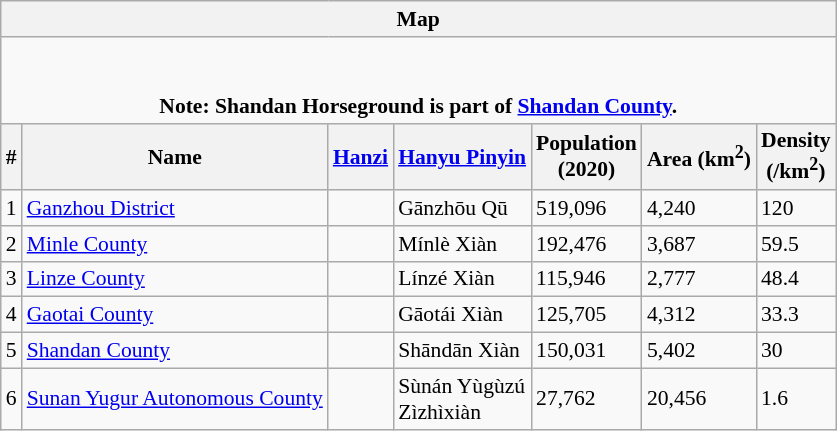<table class="wikitable"  style="font-size:90%;" align=center>
<tr>
<th colspan="7" align="center">Map</th>
</tr>
<tr>
<td colspan="7" align="center"><div><br> 










</div><br><strong>Note: Shandan Horseground is part of <a href='#'>Shandan County</a>.</strong></td>
</tr>
<tr>
<th>#</th>
<th>Name</th>
<th><a href='#'>Hanzi</a></th>
<th><a href='#'>Hanyu Pinyin</a></th>
<th>Population<br>(2020)</th>
<th>Area (km<sup>2</sup>)</th>
<th>Density<br>(/km<sup>2</sup>)</th>
</tr>
<tr --------->
<td>1</td>
<td><a href='#'>Ganzhou District</a></td>
<td></td>
<td>Gānzhōu Qū</td>
<td>519,096</td>
<td>4,240</td>
<td>120</td>
</tr>
<tr --------->
<td>2</td>
<td><a href='#'>Minle County</a></td>
<td></td>
<td>Mínlè Xiàn</td>
<td>192,476</td>
<td>3,687</td>
<td>59.5</td>
</tr>
<tr --------->
<td>3</td>
<td><a href='#'>Linze County</a></td>
<td></td>
<td>Línzé Xiàn</td>
<td>115,946</td>
<td>2,777</td>
<td>48.4</td>
</tr>
<tr --------->
<td>4</td>
<td><a href='#'>Gaotai County</a></td>
<td></td>
<td>Gāotái Xiàn</td>
<td>125,705</td>
<td>4,312</td>
<td>33.3</td>
</tr>
<tr --------->
<td>5</td>
<td><a href='#'>Shandan County</a></td>
<td></td>
<td>Shāndān Xiàn</td>
<td>150,031</td>
<td>5,402</td>
<td>30</td>
</tr>
<tr --------->
<td>6</td>
<td><a href='#'>Sunan Yugur Autonomous County</a></td>
<td></td>
<td>Sùnán Yùgùzú<br>Zìzhìxiàn</td>
<td>27,762</td>
<td>20,456</td>
<td>1.6</td>
</tr>
</table>
